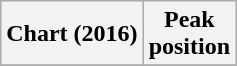<table class="wikitable plainrowheaders">
<tr>
<th scope="col">Chart (2016)</th>
<th scope="col">Peak<br>position</th>
</tr>
<tr>
</tr>
</table>
